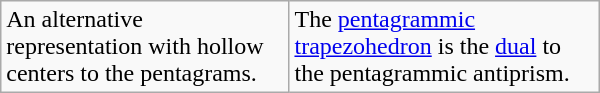<table class="wikitable" width="400">
<tr>
<td>An alternative representation with hollow centers to the pentagrams.</td>
<td>The <a href='#'>pentagrammic trapezohedron</a> is the <a href='#'>dual</a> to the pentagrammic antiprism.</td>
</tr>
</table>
